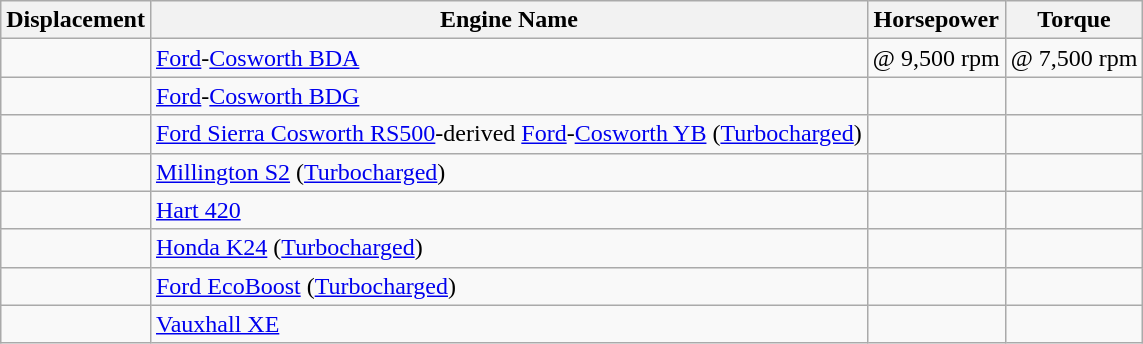<table class="wikitable sortable">
<tr>
<th>Displacement</th>
<th>Engine Name</th>
<th>Horsepower</th>
<th>Torque</th>
</tr>
<tr>
<td></td>
<td><a href='#'>Ford</a>-<a href='#'>Cosworth BDA</a></td>
<td> @ 9,500 rpm</td>
<td> @ 7,500 rpm</td>
</tr>
<tr>
<td></td>
<td><a href='#'>Ford</a>-<a href='#'>Cosworth BDG</a></td>
<td></td>
<td></td>
</tr>
<tr>
<td></td>
<td><a href='#'>Ford Sierra Cosworth RS500</a>-derived <a href='#'>Ford</a>-<a href='#'>Cosworth YB</a> (<a href='#'>Turbocharged</a>)</td>
<td></td>
<td></td>
</tr>
<tr>
<td></td>
<td><a href='#'>Millington S2</a> (<a href='#'>Turbocharged</a>)</td>
<td></td>
<td></td>
</tr>
<tr>
<td></td>
<td><a href='#'>Hart 420</a></td>
<td></td>
<td></td>
</tr>
<tr>
<td></td>
<td><a href='#'>Honda K24</a> (<a href='#'>Turbocharged</a>)</td>
<td></td>
<td></td>
</tr>
<tr>
<td></td>
<td><a href='#'>Ford EcoBoost</a> (<a href='#'>Turbocharged</a>)</td>
<td></td>
<td></td>
</tr>
<tr>
<td></td>
<td><a href='#'>Vauxhall XE</a></td>
<td></td>
<td></td>
</tr>
</table>
